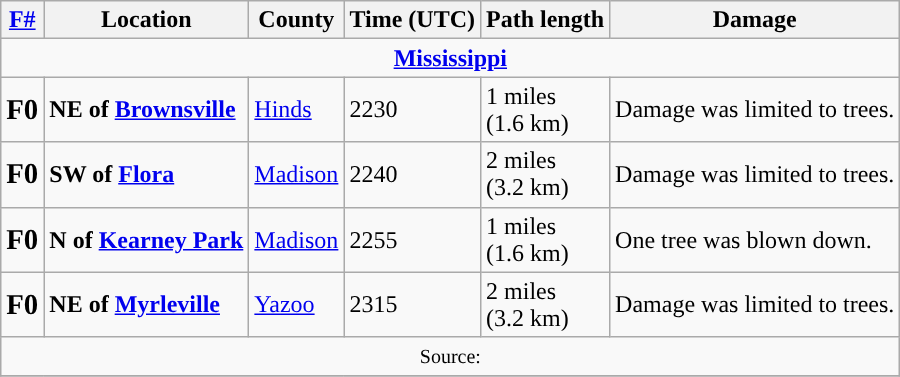<table class="wikitable">
<tr>
<th><strong><a href='#'>F#</a></strong></th>
<th><strong>Location</strong></th>
<th><strong>County</strong></th>
<th><strong>Time (UTC)</strong></th>
<th><strong>Path length</strong></th>
<th><strong>Damage</strong></th>
</tr>
<tr>
<td colspan="7" align=center><strong><a href='#'>Mississippi</a></strong></td>
</tr>
<tr>
<td><big><strong>F0</strong></big></td>
<td><strong>NE of <a href='#'>Brownsville</a></strong></td>
<td><a href='#'>Hinds</a></td>
<td>2230</td>
<td>1 miles <br>(1.6 km)</td>
<td>Damage was limited to trees.</td>
</tr>
<tr>
<td><big><strong>F0</strong></big></td>
<td><strong>SW of <a href='#'>Flora</a></strong></td>
<td><a href='#'>Madison</a></td>
<td>2240</td>
<td>2 miles <br>(3.2 km)</td>
<td>Damage was limited to trees.</td>
</tr>
<tr>
<td><big><strong>F0</strong></big></td>
<td><strong>N of <a href='#'>Kearney Park</a></strong></td>
<td><a href='#'>Madison</a></td>
<td>2255</td>
<td>1 miles <br>(1.6 km)</td>
<td>One tree was blown down.</td>
</tr>
<tr>
<td><big><strong>F0</strong></big></td>
<td><strong>NE of <a href='#'>Myrleville</a></strong></td>
<td><a href='#'>Yazoo</a></td>
<td>2315</td>
<td>2 miles <br>(3.2 km)</td>
<td>Damage was limited to trees.</td>
</tr>
<tr>
<td colspan="7" align=center><small>Source: </small></td>
</tr>
<tr>
</tr>
</table>
